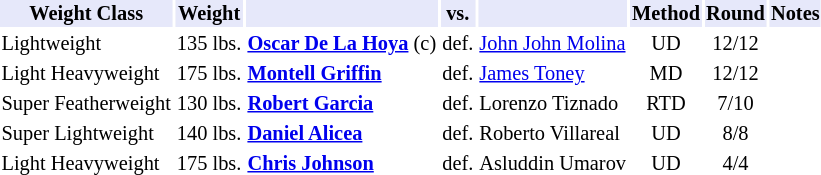<table class="toccolours" style="font-size: 85%;">
<tr>
<th style="background:#e6e8fa; color:#000; text-align:center;">Weight Class</th>
<th style="background:#e6e8fa; color:#000; text-align:center;">Weight</th>
<th style="background:#e6e8fa; color:#000; text-align:center;"></th>
<th style="background:#e6e8fa; color:#000; text-align:center;">vs.</th>
<th style="background:#e6e8fa; color:#000; text-align:center;"></th>
<th style="background:#e6e8fa; color:#000; text-align:center;">Method</th>
<th style="background:#e6e8fa; color:#000; text-align:center;">Round</th>
<th style="background:#e6e8fa; color:#000; text-align:center;">Notes</th>
</tr>
<tr>
<td>Lightweight</td>
<td>135 lbs.</td>
<td><strong><a href='#'>Oscar De La Hoya</a></strong> (c)</td>
<td>def.</td>
<td><a href='#'>John John Molina</a></td>
<td align=center>UD</td>
<td align=center>12/12</td>
<td></td>
</tr>
<tr>
<td>Light Heavyweight</td>
<td>175 lbs.</td>
<td><strong><a href='#'>Montell Griffin</a></strong></td>
<td>def.</td>
<td><a href='#'>James Toney</a></td>
<td align=center>MD</td>
<td align=center>12/12</td>
<td></td>
</tr>
<tr>
<td>Super Featherweight</td>
<td>130 lbs.</td>
<td><strong><a href='#'>Robert Garcia</a></strong></td>
<td>def.</td>
<td>Lorenzo Tiznado</td>
<td align=center>RTD</td>
<td align=center>7/10</td>
</tr>
<tr>
<td>Super Lightweight</td>
<td>140 lbs.</td>
<td><strong><a href='#'>Daniel Alicea</a></strong></td>
<td>def.</td>
<td>Roberto Villareal</td>
<td align=center>UD</td>
<td align=center>8/8</td>
</tr>
<tr>
<td>Light Heavyweight</td>
<td>175 lbs.</td>
<td><strong><a href='#'>Chris Johnson</a></strong></td>
<td>def.</td>
<td>Asluddin Umarov</td>
<td align=center>UD</td>
<td align=center>4/4</td>
</tr>
</table>
